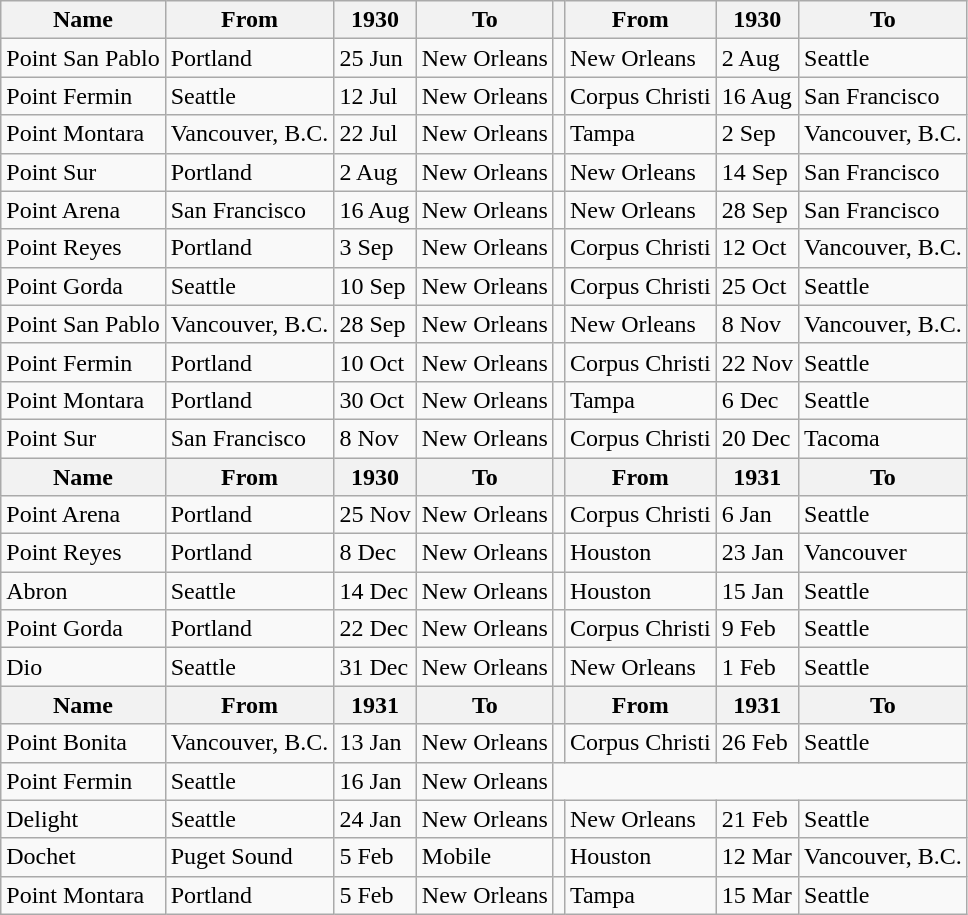<table class=wikitable>
<tr>
<th>Name</th>
<th>From</th>
<th>1930</th>
<th>To</th>
<th></th>
<th>From</th>
<th>1930</th>
<th>To</th>
</tr>
<tr>
<td>Point San Pablo</td>
<td>Portland</td>
<td>25 Jun</td>
<td>New Orleans</td>
<td></td>
<td>New Orleans</td>
<td>2 Aug</td>
<td>Seattle</td>
</tr>
<tr>
<td>Point Fermin</td>
<td>Seattle</td>
<td>12 Jul</td>
<td>New Orleans</td>
<td></td>
<td>Corpus Christi</td>
<td>16 Aug</td>
<td>San Francisco</td>
</tr>
<tr>
<td>Point Montara</td>
<td>Vancouver, B.C.</td>
<td>22 Jul</td>
<td>New Orleans</td>
<td></td>
<td>Tampa</td>
<td>2 Sep</td>
<td>Vancouver, B.C.</td>
</tr>
<tr>
<td>Point Sur</td>
<td>Portland</td>
<td>2 Aug</td>
<td>New Orleans</td>
<td></td>
<td>New Orleans</td>
<td>14 Sep</td>
<td>San Francisco</td>
</tr>
<tr>
<td>Point Arena</td>
<td>San Francisco</td>
<td>16 Aug</td>
<td>New Orleans</td>
<td></td>
<td>New Orleans</td>
<td>28 Sep</td>
<td>San Francisco</td>
</tr>
<tr>
<td>Point Reyes</td>
<td>Portland</td>
<td>3 Sep</td>
<td>New Orleans</td>
<td></td>
<td>Corpus Christi</td>
<td>12 Oct</td>
<td>Vancouver, B.C.</td>
</tr>
<tr>
<td>Point Gorda</td>
<td>Seattle</td>
<td>10 Sep</td>
<td>New Orleans</td>
<td></td>
<td>Corpus Christi</td>
<td>25 Oct</td>
<td>Seattle</td>
</tr>
<tr>
<td>Point San Pablo</td>
<td>Vancouver, B.C.</td>
<td>28 Sep</td>
<td>New Orleans</td>
<td></td>
<td>New Orleans</td>
<td>8 Nov</td>
<td>Vancouver, B.C.</td>
</tr>
<tr>
<td>Point Fermin</td>
<td>Portland</td>
<td>10 Oct</td>
<td>New Orleans</td>
<td></td>
<td>Corpus Christi</td>
<td>22 Nov</td>
<td>Seattle</td>
</tr>
<tr>
<td>Point Montara</td>
<td>Portland</td>
<td>30 Oct</td>
<td>New Orleans</td>
<td></td>
<td>Tampa</td>
<td>6 Dec</td>
<td>Seattle</td>
</tr>
<tr>
<td>Point Sur</td>
<td>San Francisco</td>
<td>8 Nov</td>
<td>New Orleans</td>
<td></td>
<td>Corpus Christi</td>
<td>20 Dec</td>
<td>Tacoma</td>
</tr>
<tr>
<th>Name</th>
<th>From</th>
<th>1930</th>
<th>To</th>
<th></th>
<th>From</th>
<th>1931</th>
<th>To</th>
</tr>
<tr>
<td>Point Arena</td>
<td>Portland</td>
<td>25 Nov</td>
<td>New Orleans</td>
<td></td>
<td>Corpus Christi</td>
<td>6 Jan</td>
<td>Seattle</td>
</tr>
<tr>
<td>Point Reyes</td>
<td>Portland</td>
<td>8 Dec</td>
<td>New Orleans</td>
<td></td>
<td>Houston</td>
<td>23 Jan</td>
<td>Vancouver</td>
</tr>
<tr>
<td>Abron</td>
<td>Seattle</td>
<td>14 Dec</td>
<td>New Orleans</td>
<td></td>
<td>Houston</td>
<td>15 Jan</td>
<td>Seattle</td>
</tr>
<tr>
<td>Point Gorda</td>
<td>Portland</td>
<td>22 Dec</td>
<td>New Orleans</td>
<td></td>
<td>Corpus Christi</td>
<td>9 Feb</td>
<td>Seattle</td>
</tr>
<tr>
<td>Dio</td>
<td>Seattle</td>
<td>31 Dec</td>
<td>New Orleans</td>
<td></td>
<td>New Orleans</td>
<td>1 Feb</td>
<td>Seattle</td>
</tr>
<tr>
<th>Name</th>
<th>From</th>
<th>1931</th>
<th>To</th>
<th></th>
<th>From</th>
<th>1931</th>
<th>To</th>
</tr>
<tr>
<td>Point Bonita</td>
<td>Vancouver, B.C.</td>
<td>13 Jan</td>
<td>New Orleans</td>
<td></td>
<td>Corpus Christi</td>
<td>26 Feb</td>
<td>Seattle</td>
</tr>
<tr>
<td>Point Fermin</td>
<td>Seattle</td>
<td>16 Jan</td>
<td>New Orleans</td>
</tr>
<tr>
<td>Delight</td>
<td>Seattle</td>
<td>24 Jan</td>
<td>New Orleans</td>
<td></td>
<td>New Orleans</td>
<td>21 Feb</td>
<td>Seattle</td>
</tr>
<tr>
<td>Dochet</td>
<td>Puget Sound</td>
<td>5 Feb</td>
<td>Mobile</td>
<td></td>
<td>Houston</td>
<td>12 Mar</td>
<td>Vancouver, B.C.</td>
</tr>
<tr>
<td>Point Montara</td>
<td>Portland</td>
<td>5 Feb</td>
<td>New Orleans</td>
<td></td>
<td>Tampa</td>
<td>15 Mar</td>
<td>Seattle</td>
</tr>
</table>
